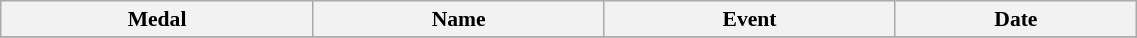<table class="wikitable" style="font-size:90%" width=60%>
<tr>
<th>Medal</th>
<th>Name</th>
<th>Event</th>
<th>Date</th>
</tr>
<tr>
</tr>
</table>
